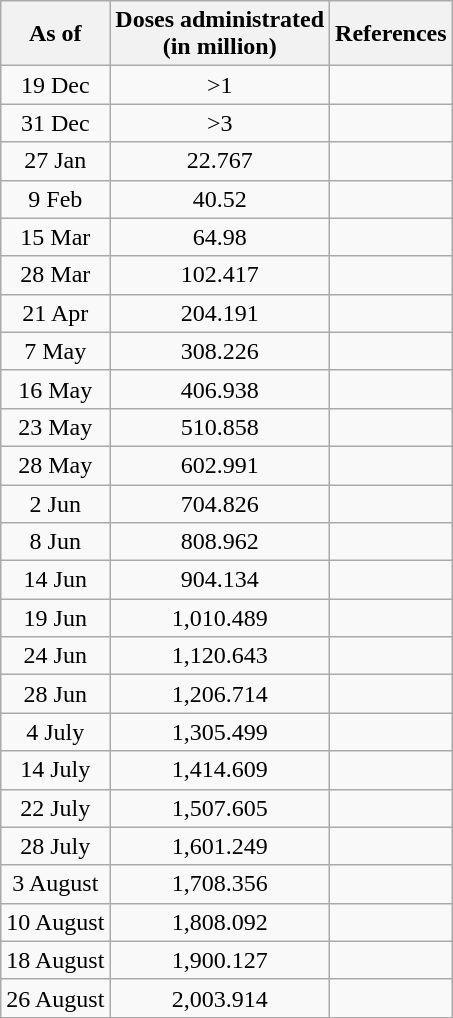<table class="wikitable" style="text-align:center; float:center;">
<tr>
<th>As of</th>
<th>Doses administrated<br>(in million)</th>
<th>References</th>
</tr>
<tr>
<td>19 Dec<br></td>
<td>>1</td>
<td></td>
</tr>
<tr>
<td>31 Dec<br></td>
<td>>3</td>
<td></td>
</tr>
<tr>
<td>27 Jan<br></td>
<td>22.767</td>
<td></td>
</tr>
<tr>
<td>9 Feb</td>
<td>40.52</td>
<td></td>
</tr>
<tr>
<td>15 Mar</td>
<td>64.98</td>
<td></td>
</tr>
<tr>
<td>28 Mar</td>
<td>102.417</td>
<td></td>
</tr>
<tr>
<td>21 Apr</td>
<td>204.191</td>
<td></td>
</tr>
<tr>
<td>7 May</td>
<td>308.226</td>
<td></td>
</tr>
<tr>
<td>16 May</td>
<td>406.938</td>
<td></td>
</tr>
<tr>
<td>23 May</td>
<td>510.858</td>
<td></td>
</tr>
<tr>
<td>28 May</td>
<td>602.991</td>
<td></td>
</tr>
<tr>
<td>2 Jun</td>
<td>704.826</td>
<td></td>
</tr>
<tr>
<td>8 Jun</td>
<td>808.962</td>
<td></td>
</tr>
<tr>
<td>14 Jun</td>
<td>904.134</td>
<td></td>
</tr>
<tr>
<td>19 Jun</td>
<td>1,010.489</td>
<td></td>
</tr>
<tr>
<td>24 Jun</td>
<td>1,120.643</td>
<td></td>
</tr>
<tr>
<td>28 Jun</td>
<td>1,206.714</td>
<td></td>
</tr>
<tr>
<td>4 July</td>
<td>1,305.499</td>
<td></td>
</tr>
<tr>
<td>14 July</td>
<td>1,414.609</td>
<td></td>
</tr>
<tr>
<td>22 July</td>
<td>1,507.605</td>
<td></td>
</tr>
<tr>
<td>28 July</td>
<td>1,601.249</td>
<td></td>
</tr>
<tr>
<td>3 August</td>
<td>1,708.356</td>
<td></td>
</tr>
<tr>
<td>10 August</td>
<td>1,808.092</td>
<td></td>
</tr>
<tr>
<td>18 August</td>
<td>1,900.127</td>
<td></td>
</tr>
<tr>
<td>26 August</td>
<td>2,003.914</td>
<td></td>
</tr>
<tr>
</tr>
</table>
